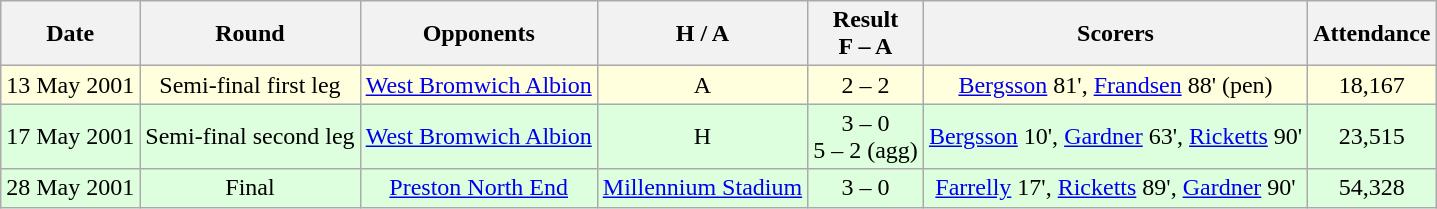<table class="wikitable" style="text-align:center">
<tr>
<th>Date</th>
<th>Round</th>
<th>Opponents</th>
<th>H / A</th>
<th>Result<br>F – A</th>
<th>Scorers</th>
<th>Attendance</th>
</tr>
<tr bgcolor="#ffffdd">
<td>13 May 2001</td>
<td>Semi-final first leg</td>
<td><a href='#'>West Bromwich Albion</a></td>
<td>A</td>
<td>2 – 2</td>
<td><a href='#'>Bergsson</a> 81', <a href='#'>Frandsen</a> 88' (pen)</td>
<td>18,167</td>
</tr>
<tr bgcolor="#ddffdd">
<td>17 May 2001</td>
<td>Semi-final second leg</td>
<td><a href='#'>West Bromwich Albion</a></td>
<td>H</td>
<td>3 – 0<br> 5 – 2 (agg)</td>
<td><a href='#'>Bergsson</a> 10',  <a href='#'>Gardner</a> 63', <a href='#'>Ricketts</a> 90'</td>
<td>23,515</td>
</tr>
<tr bgcolor="#ddffdd">
<td>28 May 2001</td>
<td>Final</td>
<td><a href='#'>Preston North End</a></td>
<td><a href='#'>Millennium Stadium</a></td>
<td>3 – 0</td>
<td><a href='#'>Farrelly</a> 17', <a href='#'>Ricketts</a> 89', <a href='#'>Gardner</a> 90'</td>
<td>54,328</td>
</tr>
</table>
